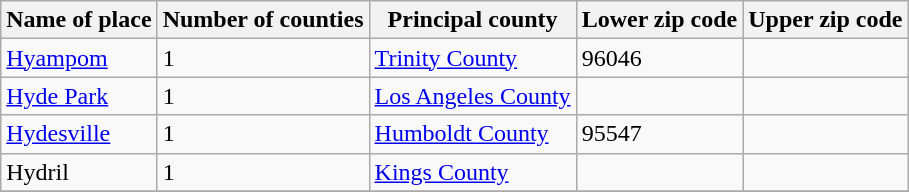<table class="wikitable">
<tr>
<th>Name of place</th>
<th>Number of counties</th>
<th>Principal county</th>
<th>Lower zip code</th>
<th>Upper zip code</th>
</tr>
<tr --->
<td><a href='#'>Hyampom</a></td>
<td>1</td>
<td><a href='#'>Trinity County</a></td>
<td>96046</td>
<td> </td>
</tr>
<tr --->
<td><a href='#'>Hyde Park</a></td>
<td>1</td>
<td><a href='#'>Los Angeles County</a></td>
<td> </td>
<td> </td>
</tr>
<tr --->
<td><a href='#'>Hydesville</a></td>
<td>1</td>
<td><a href='#'>Humboldt County</a></td>
<td>95547</td>
<td> </td>
</tr>
<tr --->
<td>Hydril</td>
<td>1</td>
<td><a href='#'>Kings County</a></td>
<td> </td>
<td> </td>
</tr>
<tr --->
</tr>
</table>
